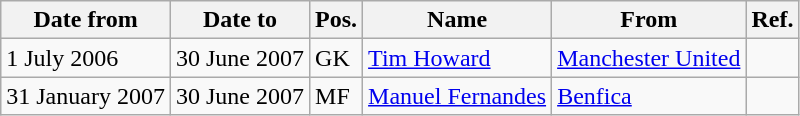<table class="wikitable">
<tr>
<th>Date from</th>
<th>Date to</th>
<th>Pos.</th>
<th>Name</th>
<th>From</th>
<th>Ref.</th>
</tr>
<tr>
<td>1 July 2006</td>
<td>30 June 2007</td>
<td>GK</td>
<td> <a href='#'>Tim Howard</a></td>
<td> <a href='#'>Manchester United</a></td>
<td align="center"></td>
</tr>
<tr>
<td>31 January 2007</td>
<td>30 June 2007</td>
<td>MF</td>
<td> <a href='#'>Manuel Fernandes</a></td>
<td> <a href='#'>Benfica</a></td>
<td align="center"></td>
</tr>
</table>
